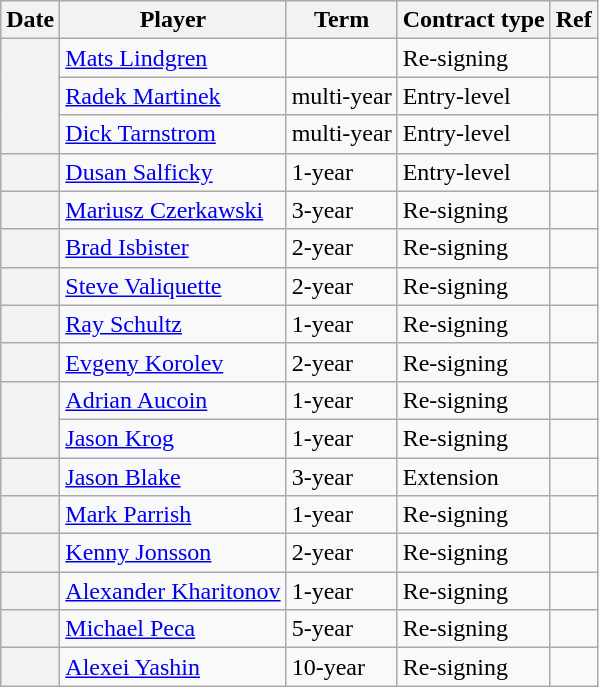<table class="wikitable plainrowheaders">
<tr style="background:#ddd; text-align:center;">
<th>Date</th>
<th>Player</th>
<th>Term</th>
<th>Contract type</th>
<th>Ref</th>
</tr>
<tr>
<th scope="row" rowspan=3></th>
<td><a href='#'>Mats Lindgren</a></td>
<td></td>
<td>Re-signing</td>
<td></td>
</tr>
<tr>
<td><a href='#'>Radek Martinek</a></td>
<td>multi-year</td>
<td>Entry-level</td>
<td></td>
</tr>
<tr>
<td><a href='#'>Dick Tarnstrom</a></td>
<td>multi-year</td>
<td>Entry-level</td>
<td></td>
</tr>
<tr>
<th scope="row"></th>
<td><a href='#'>Dusan Salficky</a></td>
<td>1-year</td>
<td>Entry-level</td>
<td></td>
</tr>
<tr>
<th scope="row"></th>
<td><a href='#'>Mariusz Czerkawski</a></td>
<td>3-year</td>
<td>Re-signing</td>
<td></td>
</tr>
<tr>
<th scope="row"></th>
<td><a href='#'>Brad Isbister</a></td>
<td>2-year</td>
<td>Re-signing</td>
<td></td>
</tr>
<tr>
<th scope="row"></th>
<td><a href='#'>Steve Valiquette</a></td>
<td>2-year</td>
<td>Re-signing</td>
<td></td>
</tr>
<tr>
<th scope="row"></th>
<td><a href='#'>Ray Schultz</a></td>
<td>1-year</td>
<td>Re-signing</td>
<td></td>
</tr>
<tr>
<th scope="row"></th>
<td><a href='#'>Evgeny Korolev</a></td>
<td>2-year</td>
<td>Re-signing</td>
<td></td>
</tr>
<tr>
<th scope="row" rowspan=2></th>
<td><a href='#'>Adrian Aucoin</a></td>
<td>1-year</td>
<td>Re-signing</td>
<td></td>
</tr>
<tr>
<td><a href='#'>Jason Krog</a></td>
<td>1-year</td>
<td>Re-signing</td>
<td></td>
</tr>
<tr>
<th scope="row"></th>
<td><a href='#'>Jason Blake</a></td>
<td>3-year</td>
<td>Extension</td>
<td></td>
</tr>
<tr>
<th scope="row"></th>
<td><a href='#'>Mark Parrish</a></td>
<td>1-year</td>
<td>Re-signing</td>
<td></td>
</tr>
<tr>
<th scope="row"></th>
<td><a href='#'>Kenny Jonsson</a></td>
<td>2-year</td>
<td>Re-signing</td>
<td></td>
</tr>
<tr>
<th scope="row"></th>
<td><a href='#'>Alexander Kharitonov</a></td>
<td>1-year</td>
<td>Re-signing</td>
<td></td>
</tr>
<tr>
<th scope="row"></th>
<td><a href='#'>Michael Peca</a></td>
<td>5-year</td>
<td>Re-signing</td>
<td></td>
</tr>
<tr>
<th scope="row"></th>
<td><a href='#'>Alexei Yashin</a></td>
<td>10-year</td>
<td>Re-signing</td>
<td></td>
</tr>
</table>
